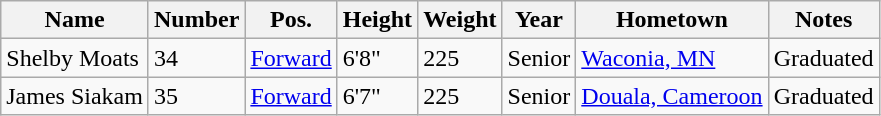<table class="wikitable sortable" border="1">
<tr>
<th>Name</th>
<th>Number</th>
<th>Pos.</th>
<th>Height</th>
<th>Weight</th>
<th>Year</th>
<th>Hometown</th>
<th class="unsortable">Notes</th>
</tr>
<tr>
<td>Shelby Moats</td>
<td>34</td>
<td><a href='#'>Forward</a></td>
<td>6'8"</td>
<td>225</td>
<td>Senior</td>
<td><a href='#'>Waconia, MN</a></td>
<td>Graduated</td>
</tr>
<tr>
<td>James Siakam</td>
<td>35</td>
<td><a href='#'>Forward</a></td>
<td>6'7"</td>
<td>225</td>
<td>Senior</td>
<td><a href='#'>Douala, Cameroon</a></td>
<td>Graduated</td>
</tr>
</table>
